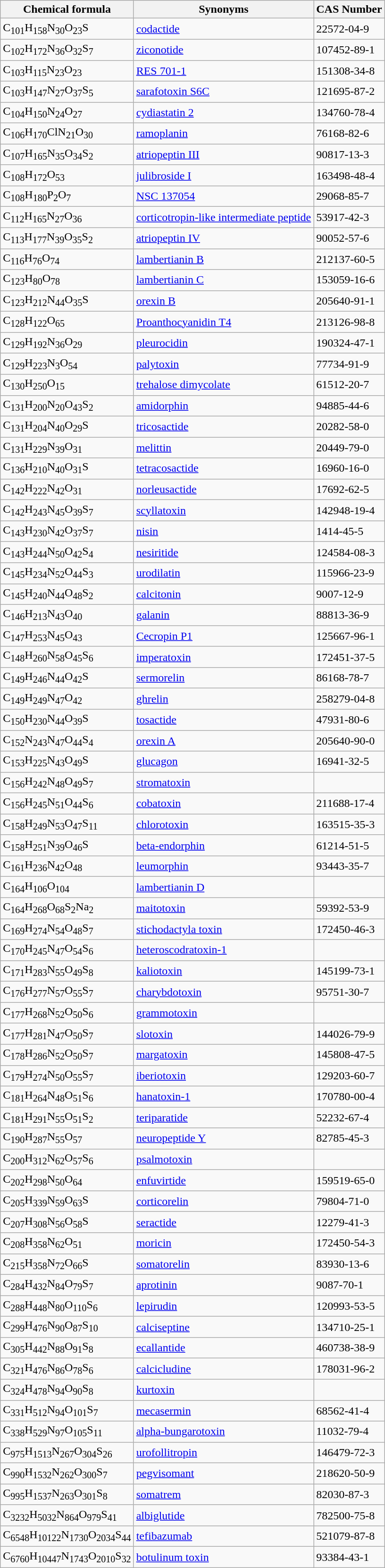<table class= "wikitable">
<tr>
<th>Chemical formula</th>
<th>Synonyms</th>
<th>CAS Number</th>
</tr>
<tr>
<td>C<sub>101</sub>H<sub>158</sub>N<sub>30</sub>O<sub>23</sub>S</td>
<td><a href='#'>codactide</a></td>
<td>22572-04-9</td>
</tr>
<tr>
<td>C<sub>102</sub>H<sub>172</sub>N<sub>36</sub>O<sub>32</sub>S<sub>7</sub></td>
<td><a href='#'>ziconotide</a></td>
<td>107452-89-1</td>
</tr>
<tr>
<td>C<sub>103</sub>H<sub>115</sub>N<sub>23</sub>O<sub>23</sub></td>
<td><a href='#'>RES 701-1</a></td>
<td>151308-34-8</td>
</tr>
<tr>
<td>C<sub>103</sub>H<sub>147</sub>N<sub>27</sub>O<sub>37</sub>S<sub>5</sub></td>
<td><a href='#'>sarafotoxin S6C</a></td>
<td>121695-87-2</td>
</tr>
<tr>
<td>C<sub>104</sub>H<sub>150</sub>N<sub>24</sub>O<sub>27</sub></td>
<td><a href='#'>cydiastatin 2</a></td>
<td>134760-78-4</td>
</tr>
<tr>
<td>C<sub>106</sub>H<sub>170</sub>ClN<sub>21</sub>O<sub>30</sub></td>
<td><a href='#'>ramoplanin</a></td>
<td>76168-82-6</td>
</tr>
<tr>
<td>C<sub>107</sub>H<sub>165</sub>N<sub>35</sub>O<sub>34</sub>S<sub>2</sub></td>
<td><a href='#'>atriopeptin III</a></td>
<td>90817-13-3</td>
</tr>
<tr>
<td>C<sub>108</sub>H<sub>172</sub>O<sub>53</sub></td>
<td><a href='#'>julibroside I</a></td>
<td>163498-48-4</td>
</tr>
<tr>
<td>C<sub>108</sub>H<sub>180</sub>P<sub>2</sub>O<sub>7</sub></td>
<td><a href='#'>NSC 137054</a></td>
<td>29068-85-7</td>
</tr>
<tr>
<td>C<sub>112</sub>H<sub>165</sub>N<sub>27</sub>O<sub>36</sub></td>
<td><a href='#'>corticotropin-like intermediate peptide</a></td>
<td>53917-42-3</td>
</tr>
<tr>
<td>C<sub>113</sub>H<sub>177</sub>N<sub>39</sub>O<sub>35</sub>S<sub>2</sub></td>
<td><a href='#'>atriopeptin IV</a></td>
<td>90052-57-6</td>
</tr>
<tr>
<td>C<sub>116</sub>H<sub>76</sub>O<sub>74</sub></td>
<td><a href='#'>lambertianin B</a></td>
<td>212137-60-5</td>
</tr>
<tr>
<td>C<sub>123</sub>H<sub>80</sub>O<sub>78</sub></td>
<td><a href='#'>lambertianin C</a></td>
<td>153059-16-6</td>
</tr>
<tr>
<td>C<sub>123</sub>H<sub>212</sub>N<sub>44</sub>O<sub>35</sub>S</td>
<td><a href='#'>orexin B</a></td>
<td>205640-91-1</td>
</tr>
<tr>
<td>C<sub>128</sub>H<sub>122</sub>O<sub>65</sub></td>
<td><a href='#'>Proanthocyanidin T4</a></td>
<td>213126-98-8</td>
</tr>
<tr>
<td>C<sub>129</sub>H<sub>192</sub>N<sub>36</sub>O<sub>29</sub></td>
<td><a href='#'>pleurocidin</a></td>
<td>190324-47-1</td>
</tr>
<tr>
<td>C<sub>129</sub>H<sub>223</sub>N<sub>3</sub>O<sub>54</sub></td>
<td><a href='#'>palytoxin</a></td>
<td>77734-91-9</td>
</tr>
<tr>
<td>C<sub>130</sub>H<sub>250</sub>O<sub>15</sub></td>
<td><a href='#'>trehalose dimycolate</a></td>
<td>61512-20-7</td>
</tr>
<tr>
<td>C<sub>131</sub>H<sub>200</sub>N<sub>20</sub>O<sub>43</sub>S<sub>2</sub></td>
<td><a href='#'>amidorphin</a></td>
<td>94885-44-6</td>
</tr>
<tr>
<td>C<sub>131</sub>H<sub>204</sub>N<sub>40</sub>O<sub>29</sub>S</td>
<td><a href='#'>tricosactide</a></td>
<td>20282-58-0</td>
</tr>
<tr>
<td>C<sub>131</sub>H<sub>229</sub>N<sub>39</sub>O<sub>31</sub></td>
<td><a href='#'>melittin</a></td>
<td>20449-79-0</td>
</tr>
<tr>
<td>C<sub>136</sub>H<sub>210</sub>N<sub>40</sub>O<sub>31</sub>S</td>
<td><a href='#'>tetracosactide</a></td>
<td>16960-16-0</td>
</tr>
<tr>
<td>C<sub>142</sub>H<sub>222</sub>N<sub>42</sub>O<sub>31</sub></td>
<td><a href='#'>norleusactide</a></td>
<td>17692-62-5</td>
</tr>
<tr>
<td>C<sub>142</sub>H<sub>243</sub>N<sub>45</sub>O<sub>39</sub>S<sub>7</sub></td>
<td><a href='#'>scyllatoxin</a></td>
<td>142948-19-4</td>
</tr>
<tr>
<td>C<sub>143</sub>H<sub>230</sub>N<sub>42</sub>O<sub>37</sub>S<sub>7</sub></td>
<td><a href='#'>nisin</a></td>
<td>1414-45-5</td>
</tr>
<tr>
<td>C<sub>143</sub>H<sub>244</sub>N<sub>50</sub>O<sub>42</sub>S<sub>4</sub></td>
<td><a href='#'>nesiritide</a></td>
<td>124584-08-3</td>
</tr>
<tr>
<td>C<sub>145</sub>H<sub>234</sub>N<sub>52</sub>O<sub>44</sub>S<sub>3</sub></td>
<td><a href='#'>urodilatin</a></td>
<td>115966-23-9</td>
</tr>
<tr>
<td>C<sub>145</sub>H<sub>240</sub>N<sub>44</sub>O<sub>48</sub>S<sub>2</sub></td>
<td><a href='#'>calcitonin</a></td>
<td>9007-12-9</td>
</tr>
<tr>
<td>C<sub>146</sub>H<sub>213</sub>N<sub>43</sub>O<sub>40</sub></td>
<td><a href='#'>galanin</a></td>
<td>88813-36-9</td>
</tr>
<tr>
<td>C<sub>147</sub>H<sub>253</sub>N<sub>45</sub>O<sub>43</sub></td>
<td><a href='#'>Cecropin P1</a></td>
<td>125667-96-1</td>
</tr>
<tr>
<td>C<sub>148</sub>H<sub>260</sub>N<sub>58</sub>O<sub>45</sub>S<sub>6</sub></td>
<td><a href='#'>imperatoxin</a></td>
<td>172451-37-5</td>
</tr>
<tr>
<td>C<sub>149</sub>H<sub>246</sub>N<sub>44</sub>O<sub>42</sub>S</td>
<td><a href='#'>sermorelin</a></td>
<td>86168-78-7</td>
</tr>
<tr>
<td>C<sub>149</sub>H<sub>249</sub>N<sub>47</sub>O<sub>42</sub></td>
<td><a href='#'>ghrelin</a></td>
<td>258279-04-8</td>
</tr>
<tr>
<td>C<sub>150</sub>H<sub>230</sub>N<sub>44</sub>O<sub>39</sub>S</td>
<td><a href='#'>tosactide</a></td>
<td>47931-80-6</td>
</tr>
<tr>
<td>C<sub>152</sub>N<sub>243</sub>N<sub>47</sub>O<sub>44</sub>S<sub>4</sub></td>
<td><a href='#'>orexin A</a></td>
<td>205640-90-0</td>
</tr>
<tr>
<td>C<sub>153</sub>H<sub>225</sub>N<sub>43</sub>O<sub>49</sub>S</td>
<td><a href='#'>glucagon</a></td>
<td>16941-32-5</td>
</tr>
<tr>
<td>C<sub>156</sub>H<sub>242</sub>N<sub>48</sub>O<sub>49</sub>S<sub>7</sub></td>
<td><a href='#'>stromatoxin</a></td>
<td></td>
</tr>
<tr>
<td>C<sub>156</sub>H<sub>245</sub>N<sub>51</sub>O<sub>44</sub>S<sub>6</sub></td>
<td><a href='#'>cobatoxin</a></td>
<td>211688-17-4</td>
</tr>
<tr>
<td>C<sub>158</sub>H<sub>249</sub>N<sub>53</sub>O<sub>47</sub>S<sub>11</sub></td>
<td><a href='#'>chlorotoxin</a></td>
<td>163515-35-3</td>
</tr>
<tr>
<td>C<sub>158</sub>H<sub>251</sub>N<sub>39</sub>O<sub>46</sub>S</td>
<td><a href='#'>beta-endorphin</a></td>
<td>61214-51-5</td>
</tr>
<tr>
<td>C<sub>161</sub>H<sub>236</sub>N<sub>42</sub>O<sub>48</sub></td>
<td><a href='#'>leumorphin</a></td>
<td>93443-35-7</td>
</tr>
<tr>
<td>C<sub>164</sub>H<sub>106</sub>O<sub>104</sub></td>
<td><a href='#'>lambertianin D</a></td>
<td></td>
</tr>
<tr>
<td>C<sub>164</sub>H<sub>268</sub>O<sub>68</sub>S<sub>2</sub>Na<sub>2</sub></td>
<td><a href='#'>maitotoxin</a></td>
<td>59392-53-9</td>
</tr>
<tr>
<td>C<sub>169</sub>H<sub>274</sub>N<sub>54</sub>O<sub>48</sub>S<sub>7</sub></td>
<td><a href='#'>stichodactyla toxin</a></td>
<td>172450-46-3</td>
</tr>
<tr>
<td>C<sub>170</sub>H<sub>245</sub>N<sub>47</sub>O<sub>54</sub>S<sub>6</sub></td>
<td><a href='#'>heteroscodratoxin-1</a></td>
<td></td>
</tr>
<tr>
<td>C<sub>171</sub>H<sub>283</sub>N<sub>55</sub>O<sub>49</sub>S<sub>8</sub></td>
<td><a href='#'>kaliotoxin</a></td>
<td>145199-73-1</td>
</tr>
<tr>
<td>C<sub>176</sub>H<sub>277</sub>N<sub>57</sub>O<sub>55</sub>S<sub>7</sub></td>
<td><a href='#'>charybdotoxin</a></td>
<td>95751-30-7</td>
</tr>
<tr>
<td>C<sub>177</sub>H<sub>268</sub>N<sub>52</sub>O<sub>50</sub>S<sub>6</sub></td>
<td><a href='#'>grammotoxin</a></td>
<td></td>
</tr>
<tr>
<td>C<sub>177</sub>H<sub>281</sub>N<sub>47</sub>O<sub>50</sub>S<sub>7</sub></td>
<td><a href='#'>slotoxin</a></td>
<td>144026-79-9</td>
</tr>
<tr>
<td>C<sub>178</sub>H<sub>286</sub>N<sub>52</sub>O<sub>50</sub>S<sub>7</sub></td>
<td><a href='#'>margatoxin</a></td>
<td>145808-47-5</td>
</tr>
<tr>
<td>C<sub>179</sub>H<sub>274</sub>N<sub>50</sub>O<sub>55</sub>S<sub>7</sub></td>
<td><a href='#'>iberiotoxin</a></td>
<td>129203-60-7</td>
</tr>
<tr>
<td>C<sub>181</sub>H<sub>264</sub>N<sub>48</sub>O<sub>51</sub>S<sub>6</sub></td>
<td><a href='#'>hanatoxin-1</a></td>
<td>170780-00-4</td>
</tr>
<tr>
<td>C<sub>181</sub>H<sub>291</sub>N<sub>55</sub>O<sub>51</sub>S<sub>2</sub></td>
<td><a href='#'>teriparatide</a></td>
<td>52232-67-4</td>
</tr>
<tr>
<td>C<sub>190</sub>H<sub>287</sub>N<sub>55</sub>O<sub>57</sub></td>
<td><a href='#'>neuropeptide Y</a></td>
<td>82785-45-3</td>
</tr>
<tr>
<td>C<sub>200</sub>H<sub>312</sub>N<sub>62</sub>O<sub>57</sub>S<sub>6</sub></td>
<td><a href='#'>psalmotoxin</a></td>
<td></td>
</tr>
<tr>
<td>C<sub>202</sub>H<sub>298</sub>N<sub>50</sub>O<sub>64</sub></td>
<td><a href='#'>enfuvirtide</a></td>
<td>159519-65-0</td>
</tr>
<tr>
<td>C<sub>205</sub>H<sub>339</sub>N<sub>59</sub>O<sub>63</sub>S</td>
<td><a href='#'>corticorelin</a></td>
<td>79804-71-0</td>
</tr>
<tr>
<td>C<sub>207</sub>H<sub>308</sub>N<sub>56</sub>O<sub>58</sub>S</td>
<td><a href='#'>seractide</a></td>
<td>12279-41-3</td>
</tr>
<tr>
<td>C<sub>208</sub>H<sub>358</sub>N<sub>62</sub>O<sub>51</sub></td>
<td><a href='#'>moricin</a></td>
<td>172450-54-3</td>
</tr>
<tr>
<td>C<sub>215</sub>H<sub>358</sub>N<sub>72</sub>O<sub>66</sub>S</td>
<td><a href='#'>somatorelin</a></td>
<td>83930-13-6</td>
</tr>
<tr>
<td>C<sub>284</sub>H<sub>432</sub>N<sub>84</sub>O<sub>79</sub>S<sub>7</sub></td>
<td><a href='#'>aprotinin</a></td>
<td>9087-70-1</td>
</tr>
<tr>
<td>C<sub>288</sub>H<sub>448</sub>N<sub>80</sub>O<sub>110</sub>S<sub>6</sub></td>
<td><a href='#'>lepirudin</a></td>
<td>120993-53-5</td>
</tr>
<tr>
<td>C<sub>299</sub>H<sub>476</sub>N<sub>90</sub>O<sub>87</sub>S<sub>10</sub></td>
<td><a href='#'>calciseptine</a></td>
<td>134710-25-1</td>
</tr>
<tr>
<td>C<sub>305</sub>H<sub>442</sub>N<sub>88</sub>O<sub>91</sub>S<sub>8</sub></td>
<td><a href='#'>ecallantide</a></td>
<td>460738-38-9</td>
</tr>
<tr>
<td>C<sub>321</sub>H<sub>476</sub>N<sub>86</sub>O<sub>78</sub>S<sub>6</sub></td>
<td><a href='#'>calcicludine</a></td>
<td>178031-96-2</td>
</tr>
<tr>
<td>C<sub>324</sub>H<sub>478</sub>N<sub>94</sub>O<sub>90</sub>S<sub>8</sub></td>
<td><a href='#'>kurtoxin</a></td>
<td></td>
</tr>
<tr>
<td>C<sub>331</sub>H<sub>512</sub>N<sub>94</sub>O<sub>101</sub>S<sub>7</sub></td>
<td><a href='#'>mecasermin</a></td>
<td>68562-41-4</td>
</tr>
<tr>
<td>C<sub>338</sub>H<sub>529</sub>N<sub>97</sub>O<sub>105</sub>S<sub>11</sub></td>
<td><a href='#'>alpha-bungarotoxin</a></td>
<td>11032-79-4</td>
</tr>
<tr>
<td>C<sub>975</sub>H<sub>1513</sub>N<sub>267</sub>O<sub>304</sub>S<sub>26</sub></td>
<td><a href='#'>urofollitropin</a></td>
<td>146479-72-3</td>
</tr>
<tr>
<td>C<sub>990</sub>H<sub>1532</sub>N<sub>262</sub>O<sub>300</sub>S<sub>7</sub></td>
<td><a href='#'>pegvisomant</a></td>
<td>218620-50-9</td>
</tr>
<tr>
<td>C<sub>995</sub>H<sub>1537</sub>N<sub>263</sub>O<sub>301</sub>S<sub>8</sub></td>
<td><a href='#'>somatrem</a></td>
<td>82030-87-3</td>
</tr>
<tr>
<td>C<sub>3232</sub>H<sub>5032</sub>N<sub>864</sub>O<sub>979</sub>S<sub>41</sub></td>
<td><a href='#'>albiglutide</a></td>
<td>782500-75-8</td>
</tr>
<tr>
<td>C<sub>6548</sub>H<sub>10122</sub>N<sub>1730</sub>O<sub>2034</sub>S<sub>44</sub></td>
<td><a href='#'>tefibazumab</a></td>
<td>521079-87-8</td>
</tr>
<tr>
<td>C<sub>6760</sub>H<sub>10447</sub>N<sub>1743</sub>O<sub>2010</sub>S<sub>32</sub></td>
<td><a href='#'>botulinum toxin</a></td>
<td>93384-43-1</td>
</tr>
</table>
